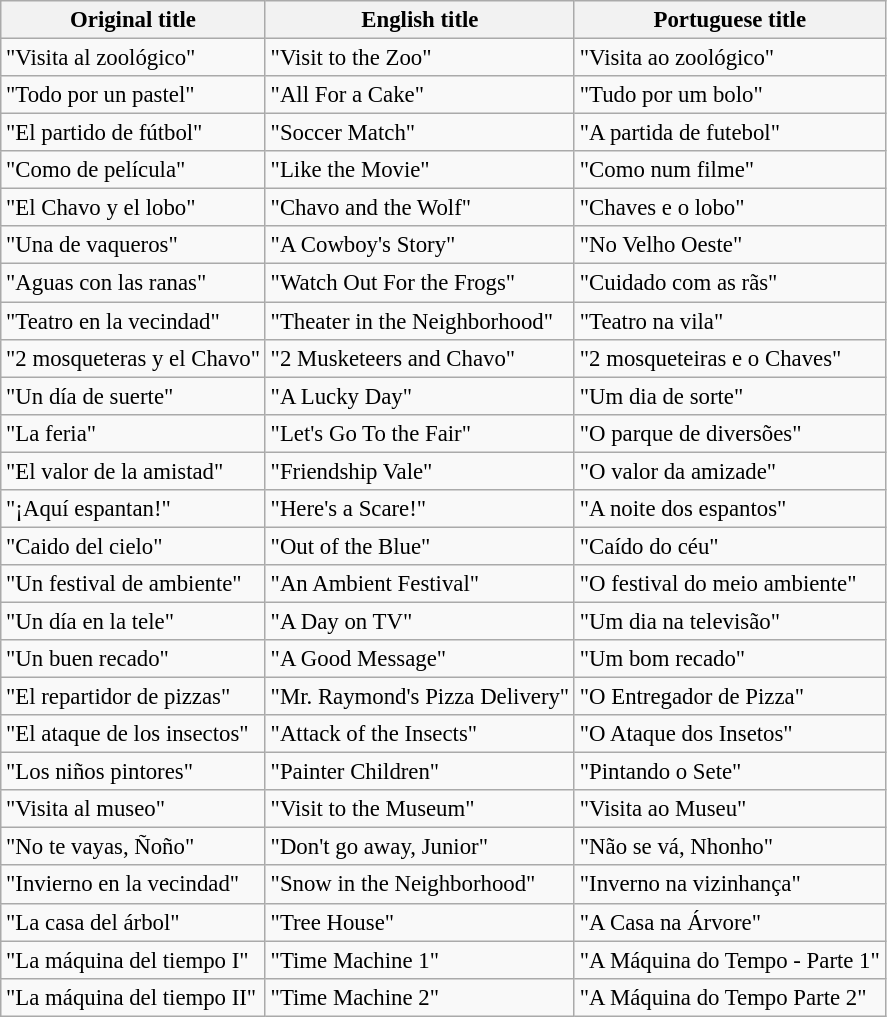<table class="wikitable" style="font-size: 95%;">
<tr>
<th>Original title</th>
<th>English title</th>
<th>Portuguese title</th>
</tr>
<tr>
<td>"Visita al zoológico"</td>
<td>"Visit to the Zoo"</td>
<td>"Visita ao zoológico"</td>
</tr>
<tr>
<td>"Todo por un pastel"</td>
<td>"All For a Cake"</td>
<td>"Tudo por um bolo"</td>
</tr>
<tr>
<td>"El partido de fútbol"</td>
<td>"Soccer Match"</td>
<td>"A partida de futebol"</td>
</tr>
<tr>
<td>"Como de película"</td>
<td>"Like the Movie"</td>
<td>"Como num filme"</td>
</tr>
<tr>
<td>"El Chavo y el lobo"</td>
<td>"Chavo and the Wolf"</td>
<td>"Chaves e o lobo"</td>
</tr>
<tr>
<td>"Una de vaqueros"</td>
<td>"A Cowboy's Story"</td>
<td>"No Velho Oeste"</td>
</tr>
<tr>
<td>"Aguas con las ranas"</td>
<td>"Watch Out For the Frogs"</td>
<td>"Cuidado com as rãs"</td>
</tr>
<tr>
<td>"Teatro en la vecindad"</td>
<td>"Theater in the Neighborhood"</td>
<td>"Teatro na vila"</td>
</tr>
<tr>
<td>"2 mosqueteras y el Chavo"</td>
<td>"2 Musketeers and Chavo"</td>
<td>"2 mosqueteiras e o Chaves"</td>
</tr>
<tr>
<td>"Un día de suerte"</td>
<td>"A Lucky Day"</td>
<td>"Um dia de sorte"</td>
</tr>
<tr>
<td>"La feria"</td>
<td>"Let's Go To the Fair"</td>
<td>"O parque de diversões"</td>
</tr>
<tr>
<td>"El valor de la amistad"</td>
<td>"Friendship Vale"</td>
<td>"O valor da amizade"</td>
</tr>
<tr>
<td>"¡Aquí espantan!"</td>
<td>"Here's a Scare!"</td>
<td>"A noite dos espantos"</td>
</tr>
<tr>
<td>"Caido del cielo"</td>
<td>"Out of the Blue"</td>
<td>"Caído do céu"</td>
</tr>
<tr>
<td>"Un festival de ambiente"</td>
<td>"An Ambient Festival"</td>
<td>"O festival do meio ambiente"</td>
</tr>
<tr>
<td>"Un día en la tele"</td>
<td>"A Day on TV"</td>
<td>"Um dia na televisão"</td>
</tr>
<tr>
<td>"Un buen recado"</td>
<td>"A Good Message"</td>
<td>"Um bom recado"</td>
</tr>
<tr>
<td>"El repartidor de pizzas"</td>
<td>"Mr. Raymond's Pizza Delivery"</td>
<td>"O Entregador de Pizza"</td>
</tr>
<tr>
<td>"El ataque de los insectos"</td>
<td>"Attack of the Insects"</td>
<td>"O Ataque dos Insetos"</td>
</tr>
<tr>
<td>"Los niños pintores"</td>
<td>"Painter Children"</td>
<td>"Pintando o Sete"</td>
</tr>
<tr>
<td>"Visita al museo"</td>
<td>"Visit to the Museum"</td>
<td>"Visita ao Museu"</td>
</tr>
<tr>
<td>"No te vayas, Ñoño"</td>
<td>"Don't go away, Junior"</td>
<td>"Não se vá, Nhonho"</td>
</tr>
<tr>
<td>"Invierno en la vecindad"</td>
<td>"Snow in the Neighborhood"</td>
<td>"Inverno na vizinhança"</td>
</tr>
<tr>
<td>"La casa del árbol"</td>
<td>"Tree House"</td>
<td>"A Casa na Árvore"</td>
</tr>
<tr>
<td>"La máquina del tiempo I"</td>
<td>"Time Machine 1"</td>
<td>"A Máquina do Tempo - Parte 1"</td>
</tr>
<tr>
<td>"La máquina del tiempo II"</td>
<td>"Time Machine 2"</td>
<td>"A Máquina do Tempo Parte 2"</td>
</tr>
</table>
